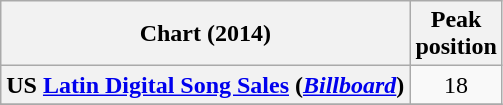<table class="wikitable sortable plainrowheaders" style="text-align:center;">
<tr>
<th scope="col">Chart (2014)</th>
<th scope="col">Peak<br>position</th>
</tr>
<tr>
<th scope="row">US <a href='#'>Latin Digital Song Sales</a> (<em><a href='#'>Billboard</a></em>)</th>
<td>18</td>
</tr>
<tr>
</tr>
</table>
